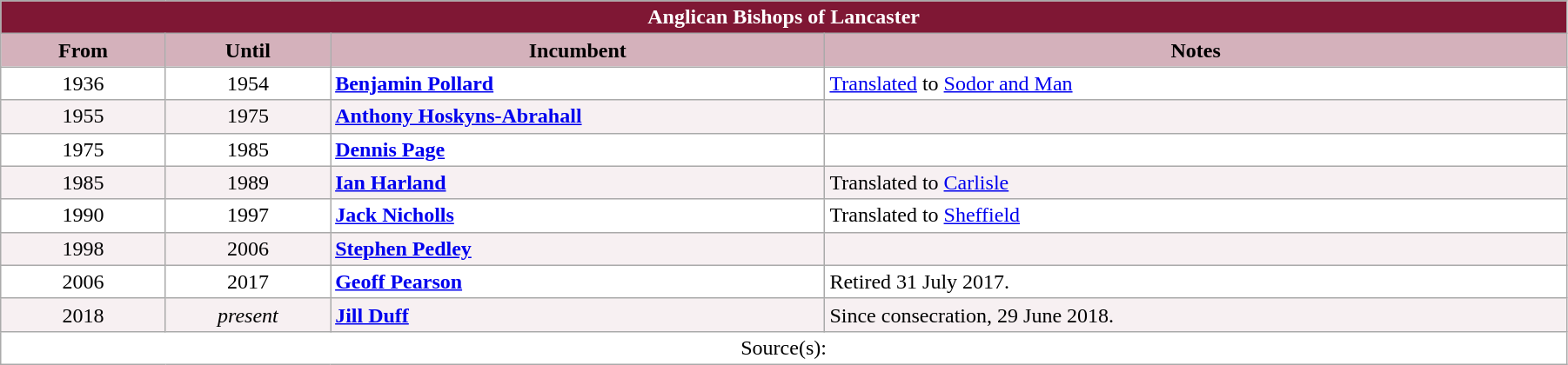<table class="wikitable" style="width:95%;" border="1" cellpadding="2">
<tr>
<th colspan="4" style="background-color: #7F1734; color: white;">Anglican Bishops of Lancaster</th>
</tr>
<tr valign=top>
<th style="background-color:#D4B1BB" width="10%">From</th>
<th style="background-color:#D4B1BB" width="10%">Until</th>
<th style="background-color:#D4B1BB" width="30%">Incumbent</th>
<th style="background-color:#D4B1BB" width="45%">Notes</th>
</tr>
<tr valign=top bgcolor="white">
<td align="center">1936</td>
<td align="center">1954</td>
<td><strong><a href='#'>Benjamin Pollard</a></strong></td>
<td><a href='#'>Translated</a> to <a href='#'>Sodor and Man</a></td>
</tr>
<tr valign=top bgcolor="#F7F0F2">
<td align="center">1955</td>
<td align="center">1975</td>
<td><strong><a href='#'>Anthony Hoskyns-Abrahall</a></strong></td>
<td></td>
</tr>
<tr valign=top bgcolor="white">
<td align="center">1975</td>
<td align="center">1985</td>
<td><strong><a href='#'>Dennis Page</a></strong></td>
<td></td>
</tr>
<tr valign=top bgcolor="#F7F0F2">
<td align="center">1985</td>
<td align="center">1989</td>
<td><strong><a href='#'>Ian Harland</a></strong></td>
<td>Translated to <a href='#'>Carlisle</a></td>
</tr>
<tr valign=top bgcolor="white">
<td align="center">1990</td>
<td align="center">1997</td>
<td><strong><a href='#'>Jack Nicholls</a></strong></td>
<td>Translated to <a href='#'>Sheffield</a></td>
</tr>
<tr valign=top bgcolor="#F7F0F2">
<td align="center">1998</td>
<td align="center">2006</td>
<td><strong><a href='#'>Stephen Pedley</a></strong></td>
<td></td>
</tr>
<tr valign=top bgcolor="white">
<td align="center">2006</td>
<td align="center">2017</td>
<td><strong><a href='#'>Geoff Pearson</a></strong></td>
<td>Retired 31 July 2017.</td>
</tr>
<tr valign=top bgcolor="#F7F0F2">
<td align="center">2018</td>
<td align="center"><em>present</em></td>
<td><strong><a href='#'>Jill Duff</a></strong></td>
<td>Since consecration, 29 June 2018.</td>
</tr>
<tr valign=top bgcolor="white">
<td align="center" colspan="4">Source(s):</td>
</tr>
</table>
